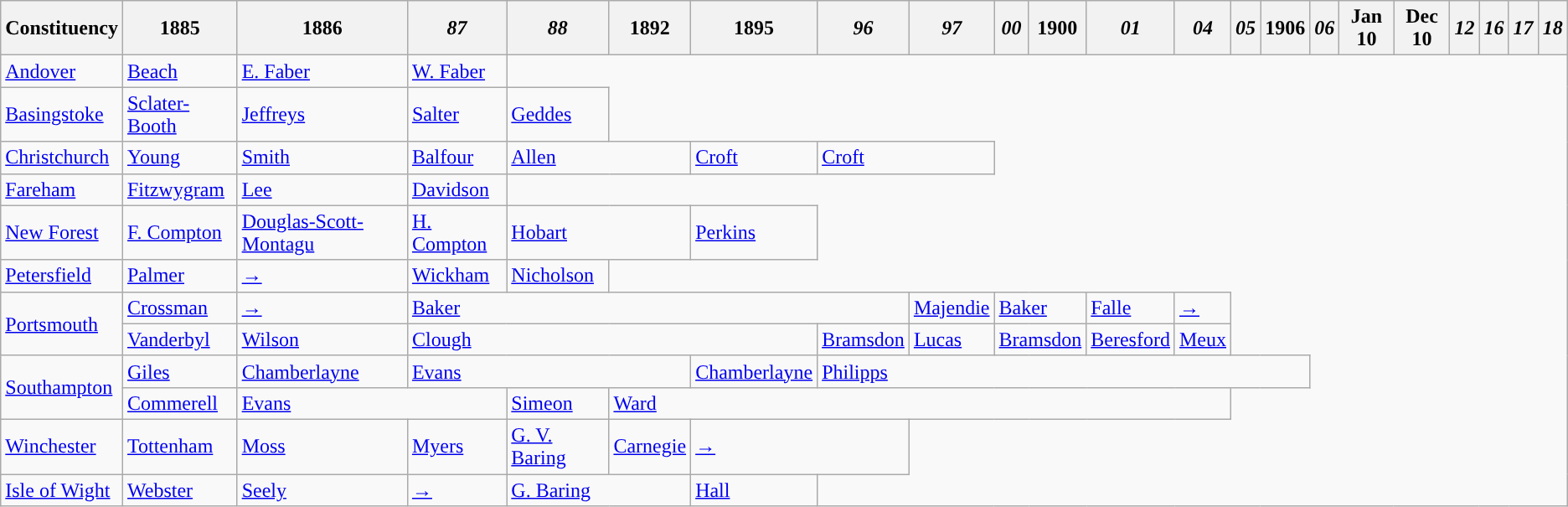<table class="wikitable">
<tr>
<th>Constituency</th>
<th>1885</th>
<th>1886</th>
<th><em>87</em></th>
<th><em>88</em></th>
<th>1892</th>
<th>1895</th>
<th><em>96</em></th>
<th><em>97</em></th>
<th><em>00</em></th>
<th>1900</th>
<th><em>01</em></th>
<th><em>04</em></th>
<th><em>05</em></th>
<th>1906</th>
<th><em>06</em></th>
<th>Jan 10</th>
<th>Dec 10</th>
<th><em>12</em></th>
<th><em>16</em></th>
<th><em>17</em></th>
<th><em>18</em></th>
</tr>
<tr>
<td><a href='#'>Andover</a></td>
<td><a href='#'>Beach</a></td>
<td><a href='#'>E. Faber</a></td>
<td><a href='#'>W. Faber</a></td>
</tr>
<tr>
<td><a href='#'>Basingstoke</a></td>
<td><a href='#'>Sclater-Booth</a></td>
<td><a href='#'>Jeffreys</a></td>
<td><a href='#'>Salter</a></td>
<td><a href='#'>Geddes</a></td>
</tr>
<tr>
<td><a href='#'>Christchurch</a></td>
<td><a href='#'>Young</a></td>
<td><a href='#'>Smith</a></td>
<td><a href='#'>Balfour</a></td>
<td colspan="2"><a href='#'>Allen</a></td>
<td><a href='#'>Croft</a></td>
<td colspan="2"><a href='#'>Croft</a></td>
</tr>
<tr>
<td><a href='#'>Fareham</a></td>
<td><a href='#'>Fitzwygram</a></td>
<td><a href='#'>Lee</a></td>
<td><a href='#'>Davidson</a></td>
</tr>
<tr>
<td><a href='#'>New Forest</a></td>
<td><a href='#'>F. Compton</a></td>
<td><a href='#'>Douglas-Scott-Montagu</a></td>
<td><a href='#'>H. Compton</a></td>
<td colspan="2"><a href='#'>Hobart</a></td>
<td><a href='#'>Perkins</a></td>
</tr>
<tr>
<td><a href='#'>Petersfield</a></td>
<td><a href='#'>Palmer</a></td>
<td><a href='#'>→</a></td>
<td><a href='#'>Wickham</a></td>
<td><a href='#'>Nicholson</a></td>
</tr>
<tr>
<td rowspan="2"><a href='#'>Portsmouth</a></td>
<td><a href='#'>Crossman</a></td>
<td><a href='#'>→</a></td>
<td colspan="5"><a href='#'>Baker</a></td>
<td><a href='#'>Majendie</a></td>
<td colspan="2"><a href='#'>Baker</a></td>
<td><a href='#'>Falle</a></td>
<td><a href='#'>→</a></td>
</tr>
<tr>
<td><a href='#'>Vanderbyl</a></td>
<td><a href='#'>Wilson</a></td>
<td colspan="4"><a href='#'>Clough</a></td>
<td><a href='#'>Bramsdon</a></td>
<td><a href='#'>Lucas</a></td>
<td colspan="2"><a href='#'>Bramsdon</a></td>
<td><a href='#'>Beresford</a></td>
<td><a href='#'>Meux</a></td>
</tr>
<tr>
<td rowspan="2"><a href='#'>Southampton</a></td>
<td><a href='#'>Giles</a></td>
<td><a href='#'>Chamberlayne</a></td>
<td colspan="3"><a href='#'>Evans</a></td>
<td><a href='#'>Chamberlayne</a></td>
<td colspan="8"><a href='#'>Philipps</a></td>
</tr>
<tr>
<td><a href='#'>Commerell</a></td>
<td colspan="2"><a href='#'>Evans</a></td>
<td><a href='#'>Simeon</a></td>
<td colspan="8"><a href='#'>Ward</a></td>
</tr>
<tr>
<td><a href='#'>Winchester</a></td>
<td><a href='#'>Tottenham</a></td>
<td><a href='#'>Moss</a></td>
<td><a href='#'>Myers</a></td>
<td><a href='#'>G. V. Baring</a></td>
<td><a href='#'>Carnegie</a></td>
<td colspan="2"><a href='#'>→</a></td>
</tr>
<tr>
<td><a href='#'>Isle of Wight</a></td>
<td><a href='#'>Webster</a></td>
<td><a href='#'>Seely</a></td>
<td><a href='#'>→</a></td>
<td colspan="2"><a href='#'>G. Baring</a></td>
<td><a href='#'>Hall</a></td>
</tr>
</table>
